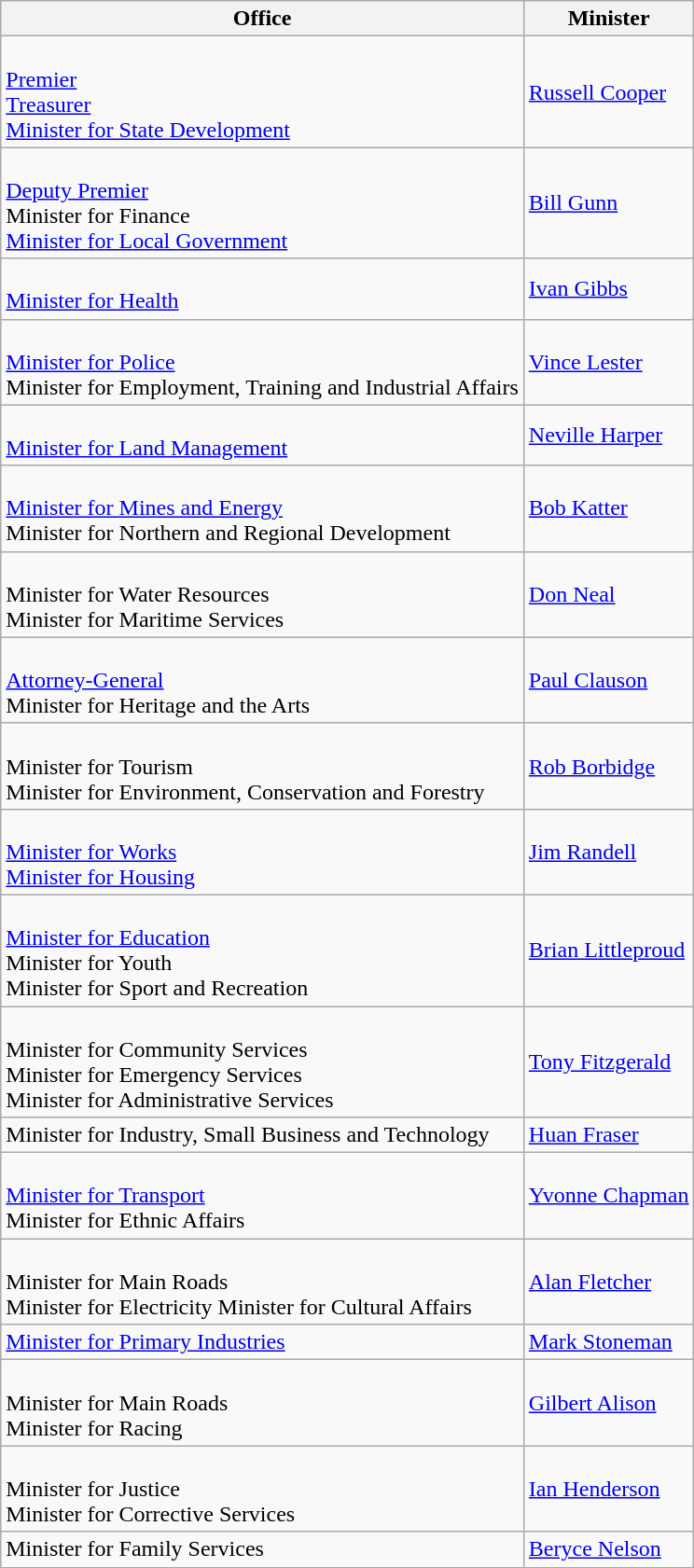<table class="wikitable">
<tr>
<th>Office</th>
<th>Minister</th>
</tr>
<tr>
<td><br><a href='#'>Premier</a><br>
<a href='#'>Treasurer</a><br>
<a href='#'>Minister for State Development</a><br></td>
<td><a href='#'>Russell Cooper</a></td>
</tr>
<tr>
<td><br><a href='#'>Deputy Premier</a><br>
Minister for Finance<br>
<a href='#'>Minister for Local Government</a></td>
<td><a href='#'>Bill Gunn</a></td>
</tr>
<tr>
<td><br><a href='#'>Minister for Health</a><br></td>
<td><a href='#'>Ivan Gibbs</a></td>
</tr>
<tr>
<td><br><a href='#'>Minister for Police</a><br>
Minister for Employment, Training and Industrial Affairs</td>
<td><a href='#'>Vince Lester</a></td>
</tr>
<tr>
<td><br><a href='#'>Minister for Land Management</a></td>
<td><a href='#'>Neville Harper</a></td>
</tr>
<tr>
<td><br><a href='#'>Minister for Mines and Energy</a><br>
Minister for Northern and Regional Development</td>
<td><a href='#'>Bob Katter</a></td>
</tr>
<tr>
<td><br>Minister for Water Resources<br>
Minister for Maritime Services</td>
<td><a href='#'>Don Neal</a></td>
</tr>
<tr>
<td><br><a href='#'>Attorney-General</a><br>
Minister for Heritage and the Arts</td>
<td><a href='#'>Paul Clauson</a></td>
</tr>
<tr>
<td><br>Minister for Tourism<br>
Minister for Environment, Conservation and Forestry</td>
<td><a href='#'>Rob Borbidge</a></td>
</tr>
<tr>
<td><br><a href='#'>Minister for Works</a><br>
<a href='#'>Minister for Housing</a><br></td>
<td><a href='#'>Jim Randell</a></td>
</tr>
<tr>
<td><br><a href='#'>Minister for Education</a><br>
Minister for Youth<br>
Minister for Sport and Recreation</td>
<td><a href='#'>Brian Littleproud</a></td>
</tr>
<tr>
<td><br>Minister for Community Services<br>
Minister for Emergency Services<br>
Minister for Administrative Services</td>
<td><a href='#'>Tony Fitzgerald</a></td>
</tr>
<tr>
<td>Minister for Industry, Small Business and Technology</td>
<td><a href='#'>Huan Fraser</a></td>
</tr>
<tr>
<td><br><a href='#'>Minister for Transport</a><br>
Minister for Ethnic Affairs</td>
<td><a href='#'>Yvonne Chapman</a></td>
</tr>
<tr>
<td><br>Minister for Main Roads<br>
Minister for Electricity
Minister for Cultural Affairs</td>
<td><a href='#'>Alan Fletcher</a></td>
</tr>
<tr>
<td><a href='#'>Minister for Primary Industries</a></td>
<td><a href='#'>Mark Stoneman</a></td>
</tr>
<tr>
<td><br>Minister for Main Roads<br>
Minister for Racing</td>
<td><a href='#'>Gilbert Alison</a></td>
</tr>
<tr>
<td><br>Minister for Justice<br>
Minister for Corrective Services</td>
<td><a href='#'>Ian Henderson</a></td>
</tr>
<tr>
<td>Minister for Family Services</td>
<td><a href='#'>Beryce Nelson</a></td>
</tr>
</table>
